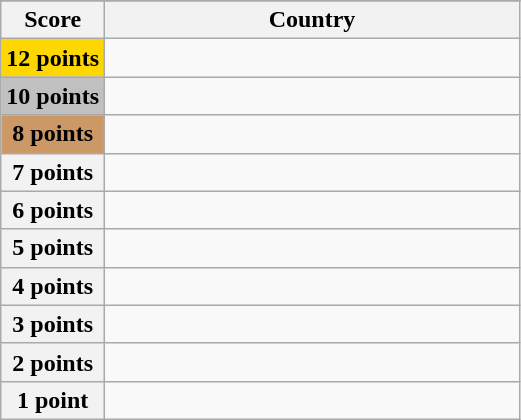<table class="wikitable">
<tr>
</tr>
<tr>
<th scope="col" width="20%">Score</th>
<th scope="col">Country</th>
</tr>
<tr>
<th scope="row" style="background:gold">12 points</th>
<td></td>
</tr>
<tr>
<th scope="row" style="background:silver">10 points</th>
<td></td>
</tr>
<tr>
<th scope="row" style="background:#CC9966">8 points</th>
<td></td>
</tr>
<tr>
<th scope="row">7 points</th>
<td></td>
</tr>
<tr>
<th scope="row">6 points</th>
<td></td>
</tr>
<tr>
<th scope="row">5 points</th>
<td></td>
</tr>
<tr>
<th scope="row">4 points</th>
<td></td>
</tr>
<tr>
<th scope="row">3 points</th>
<td></td>
</tr>
<tr>
<th scope="row">2 points</th>
<td></td>
</tr>
<tr>
<th scope="row">1 point</th>
<td></td>
</tr>
</table>
